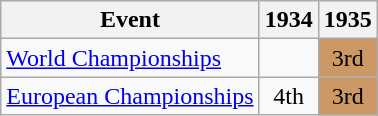<table class="wikitable">
<tr>
<th>Event</th>
<th>1934</th>
<th>1935</th>
</tr>
<tr>
<td><a href='#'>World Championships</a></td>
<td></td>
<td align="center" bgcolor="cc9966">3rd</td>
</tr>
<tr>
<td><a href='#'>European Championships</a></td>
<td align="center">4th</td>
<td align="center" bgcolor="cc9966">3rd</td>
</tr>
</table>
